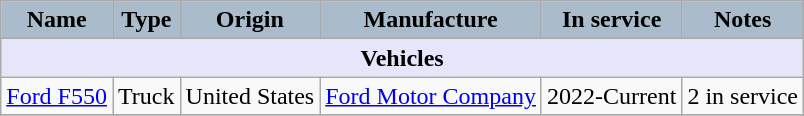<table class="wikitable">
<tr>
<th style="text-align:center; background:#aabccc;">Name</th>
<th style="text-align:center; background:#aabccc;">Type</th>
<th style="text-align:center; background:#aabccc;">Origin</th>
<th style="text-align:center; background:#aabccc;">Manufacture</th>
<th style="text-align:center; background:#aabccc;">In service</th>
<th style="text-align:center; background:#aabccc;">Notes</th>
</tr>
<tr>
<th colspan="6" style="background: lavender;">Vehicles</th>
</tr>
<tr>
<td><a href='#'>Ford F550</a></td>
<td>Truck</td>
<td>United States</td>
<td><a href='#'>Ford Motor Company</a></td>
<td>2022-Current</td>
<td>2 in service</td>
</tr>
<tr>
</tr>
</table>
